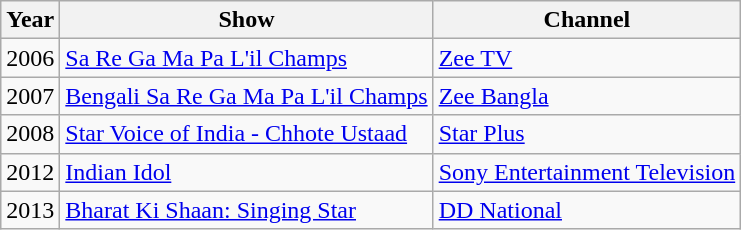<table class="wikitable">
<tr>
<th>Year</th>
<th>Show</th>
<th>Channel</th>
</tr>
<tr>
<td>2006</td>
<td><a href='#'>Sa Re Ga Ma Pa L'il Champs</a></td>
<td><a href='#'>Zee TV</a></td>
</tr>
<tr>
<td>2007</td>
<td><a href='#'>Bengali Sa Re Ga Ma Pa L'il Champs</a></td>
<td><a href='#'>Zee Bangla</a></td>
</tr>
<tr>
<td>2008</td>
<td><a href='#'>Star Voice of India - Chhote Ustaad</a></td>
<td><a href='#'>Star Plus</a></td>
</tr>
<tr>
<td>2012</td>
<td><a href='#'>Indian Idol</a></td>
<td><a href='#'>Sony Entertainment Television</a></td>
</tr>
<tr>
<td>2013</td>
<td><a href='#'>Bharat Ki Shaan: Singing Star</a></td>
<td><a href='#'>DD National</a></td>
</tr>
</table>
